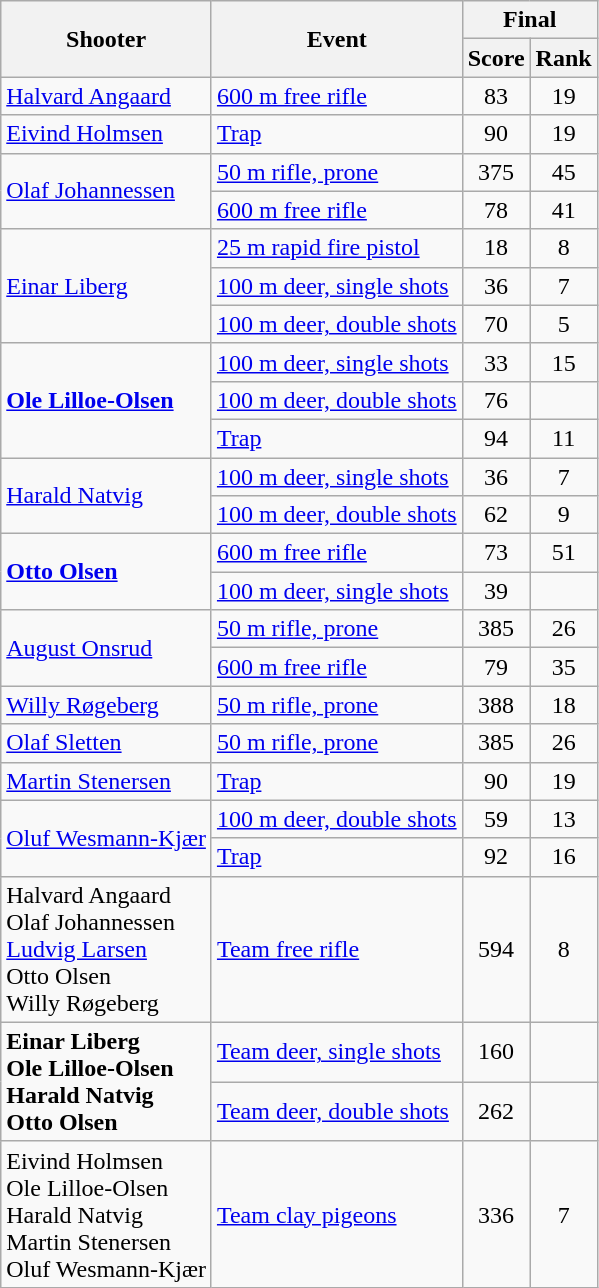<table class="wikitable" style="text-align:center">
<tr>
<th rowspan="2">Shooter</th>
<th rowspan="2">Event</th>
<th colspan="2">Final</th>
</tr>
<tr>
<th>Score</th>
<th>Rank</th>
</tr>
<tr>
<td align=left><a href='#'>Halvard Angaard</a></td>
<td align=left><a href='#'>600 m free rifle</a></td>
<td>83</td>
<td>19</td>
</tr>
<tr>
<td align=left><a href='#'>Eivind Holmsen</a></td>
<td align=left><a href='#'>Trap</a></td>
<td>90</td>
<td>19</td>
</tr>
<tr>
<td rowspan=2 align=left><a href='#'>Olaf Johannessen</a></td>
<td align=left><a href='#'>50 m rifle, prone</a></td>
<td>375</td>
<td>45</td>
</tr>
<tr>
<td align=left><a href='#'>600 m free rifle</a></td>
<td>78</td>
<td>41</td>
</tr>
<tr>
<td rowspan=3 align=left><a href='#'>Einar Liberg</a></td>
<td align=left><a href='#'>25 m rapid fire pistol</a></td>
<td>18</td>
<td>8</td>
</tr>
<tr>
<td align=left><a href='#'>100 m deer, single shots</a></td>
<td>36</td>
<td>7</td>
</tr>
<tr>
<td align=left><a href='#'>100 m deer, double shots</a></td>
<td>70</td>
<td>5</td>
</tr>
<tr>
<td rowspan=3 align=left><strong><a href='#'>Ole Lilloe-Olsen</a></strong></td>
<td align=left><a href='#'>100 m deer, single shots</a></td>
<td>33</td>
<td>15</td>
</tr>
<tr>
<td align=left><a href='#'>100 m deer, double shots</a></td>
<td>76</td>
<td></td>
</tr>
<tr>
<td align=left><a href='#'>Trap</a></td>
<td>94</td>
<td>11</td>
</tr>
<tr>
<td rowspan=2 align=left><a href='#'>Harald Natvig</a></td>
<td align=left><a href='#'>100 m deer, single shots</a></td>
<td>36</td>
<td>7</td>
</tr>
<tr>
<td align=left><a href='#'>100 m deer, double shots</a></td>
<td>62</td>
<td>9</td>
</tr>
<tr>
<td rowspan=2 align=left><strong><a href='#'>Otto Olsen</a></strong></td>
<td align=left><a href='#'>600 m free rifle</a></td>
<td>73</td>
<td>51</td>
</tr>
<tr>
<td align=left><a href='#'>100 m deer, single shots</a></td>
<td>39</td>
<td></td>
</tr>
<tr>
<td rowspan=2 align=left><a href='#'>August Onsrud</a></td>
<td align=left><a href='#'>50 m rifle, prone</a></td>
<td>385</td>
<td>26</td>
</tr>
<tr>
<td align=left><a href='#'>600 m free rifle</a></td>
<td>79</td>
<td>35</td>
</tr>
<tr>
<td align=left><a href='#'>Willy Røgeberg</a></td>
<td align=left><a href='#'>50 m rifle, prone</a></td>
<td>388</td>
<td>18</td>
</tr>
<tr>
<td align=left><a href='#'>Olaf Sletten</a></td>
<td align=left><a href='#'>50 m rifle, prone</a></td>
<td>385</td>
<td>26</td>
</tr>
<tr>
<td align=left><a href='#'>Martin Stenersen</a></td>
<td align=left><a href='#'>Trap</a></td>
<td>90</td>
<td>19</td>
</tr>
<tr>
<td rowspan=2 align=left><a href='#'>Oluf Wesmann-Kjær</a></td>
<td align=left><a href='#'>100 m deer, double shots</a></td>
<td>59</td>
<td>13</td>
</tr>
<tr>
<td align=left><a href='#'>Trap</a></td>
<td>92</td>
<td>16</td>
</tr>
<tr>
<td align=left>Halvard Angaard <br> Olaf Johannessen <br> <a href='#'>Ludvig Larsen</a> <br> Otto Olsen <br> Willy Røgeberg</td>
<td align=left><a href='#'>Team free rifle</a></td>
<td>594</td>
<td>8</td>
</tr>
<tr>
<td rowspan=2 align=left><strong>Einar Liberg <br> Ole Lilloe-Olsen <br> Harald Natvig <br> Otto Olsen</strong></td>
<td align=left><a href='#'>Team deer, single shots</a></td>
<td>160</td>
<td></td>
</tr>
<tr>
<td align=left><a href='#'>Team deer, double shots</a></td>
<td>262</td>
<td></td>
</tr>
<tr>
<td align=left>Eivind Holmsen <br> Ole Lilloe-Olsen <br> Harald Natvig <br> Martin Stenersen <br> Oluf Wesmann-Kjær</td>
<td align=left><a href='#'>Team clay pigeons</a></td>
<td>336</td>
<td>7</td>
</tr>
</table>
